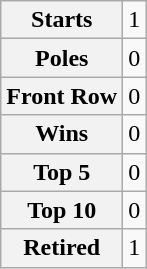<table class="wikitable" style="text-align:center">
<tr>
<th>Starts</th>
<td>1</td>
</tr>
<tr>
<th>Poles</th>
<td>0</td>
</tr>
<tr>
<th>Front Row</th>
<td>0</td>
</tr>
<tr>
<th>Wins</th>
<td>0</td>
</tr>
<tr>
<th>Top 5</th>
<td>0</td>
</tr>
<tr>
<th>Top 10</th>
<td>0</td>
</tr>
<tr>
<th>Retired</th>
<td>1</td>
</tr>
</table>
